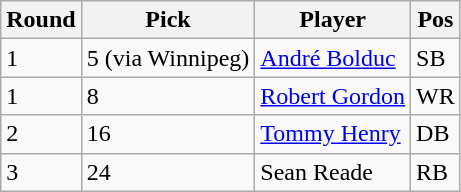<table class="wikitable">
<tr>
<th>Round</th>
<th>Pick</th>
<th>Player</th>
<th>Pos</th>
</tr>
<tr>
<td>1</td>
<td>5 (via Winnipeg)</td>
<td><a href='#'>André Bolduc</a></td>
<td>SB</td>
</tr>
<tr>
<td>1</td>
<td>8</td>
<td><a href='#'>Robert Gordon</a></td>
<td>WR</td>
</tr>
<tr>
<td>2</td>
<td>16</td>
<td><a href='#'>Tommy Henry</a></td>
<td>DB</td>
</tr>
<tr>
<td>3</td>
<td>24</td>
<td>Sean Reade</td>
<td>RB</td>
</tr>
</table>
